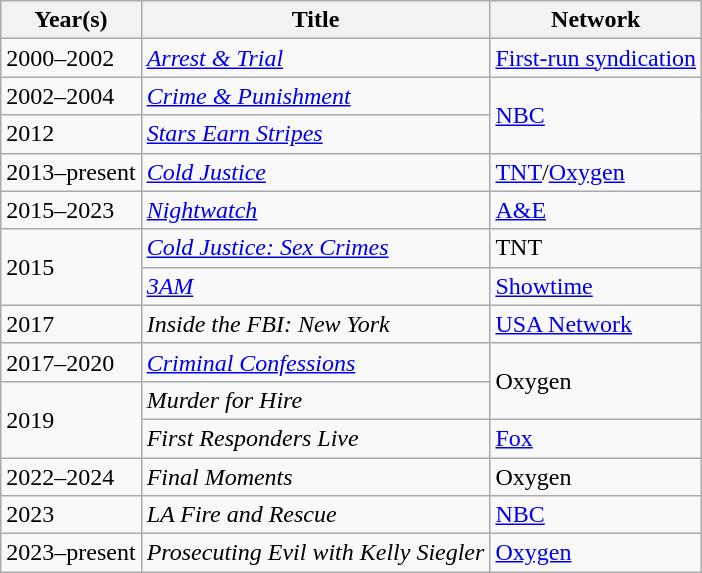<table class="wikitable">
<tr>
<th rowspan="1">Year(s)</th>
<th rowspan="1">Title</th>
<th rowspan="1">Network</th>
</tr>
<tr>
<td>2000–2002</td>
<td><em><a href='#'>Arrest & Trial</a></em></td>
<td><a href='#'>First-run syndication</a></td>
</tr>
<tr>
<td>2002–2004</td>
<td><em><a href='#'>Crime & Punishment</a></em></td>
<td rowspan="2"><a href='#'>NBC</a></td>
</tr>
<tr>
<td>2012</td>
<td><em><a href='#'>Stars Earn Stripes</a></em></td>
</tr>
<tr>
<td>2013–present</td>
<td><em><a href='#'>Cold Justice</a></em></td>
<td><a href='#'>TNT</a>/<a href='#'>Oxygen</a></td>
</tr>
<tr>
<td>2015–2023</td>
<td><em><a href='#'>Nightwatch</a></em></td>
<td><a href='#'>A&E</a></td>
</tr>
<tr>
<td rowspan="2">2015</td>
<td><em><a href='#'>Cold Justice: Sex Crimes</a></em></td>
<td>TNT</td>
</tr>
<tr>
<td><em><a href='#'>3AM</a></em></td>
<td><a href='#'>Showtime</a></td>
</tr>
<tr>
<td>2017</td>
<td><em>Inside the FBI: New York</em></td>
<td><a href='#'>USA Network</a></td>
</tr>
<tr>
<td>2017–2020</td>
<td><em><a href='#'>Criminal Confessions</a></em></td>
<td rowspan="2">Oxygen</td>
</tr>
<tr>
<td rowspan="2">2019</td>
<td><em>Murder for Hire</em></td>
</tr>
<tr>
<td><em>First Responders Live</em></td>
<td><a href='#'>Fox</a></td>
</tr>
<tr>
<td>2022–2024</td>
<td><em>Final Moments</em></td>
<td>Oxygen</td>
</tr>
<tr>
<td>2023</td>
<td><em>LA Fire and Rescue</em></td>
<td><a href='#'>NBC</a></td>
</tr>
<tr>
<td>2023–present</td>
<td><em>Prosecuting Evil with Kelly Siegler</em></td>
<td><a href='#'>Oxygen</a></td>
</tr>
</table>
